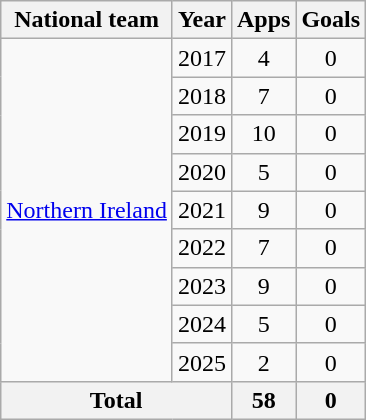<table class=wikitable style="text-align: center;">
<tr>
<th>National team</th>
<th>Year</th>
<th>Apps</th>
<th>Goals</th>
</tr>
<tr>
<td rowspan=9><a href='#'>Northern Ireland</a></td>
<td>2017</td>
<td>4</td>
<td>0</td>
</tr>
<tr>
<td>2018</td>
<td>7</td>
<td>0</td>
</tr>
<tr>
<td>2019</td>
<td>10</td>
<td>0</td>
</tr>
<tr>
<td>2020</td>
<td>5</td>
<td>0</td>
</tr>
<tr>
<td>2021</td>
<td>9</td>
<td>0</td>
</tr>
<tr>
<td>2022</td>
<td>7</td>
<td>0</td>
</tr>
<tr>
<td>2023</td>
<td>9</td>
<td>0</td>
</tr>
<tr>
<td>2024</td>
<td>5</td>
<td>0</td>
</tr>
<tr>
<td>2025</td>
<td>2</td>
<td>0</td>
</tr>
<tr>
<th colspan=2>Total</th>
<th>58</th>
<th>0</th>
</tr>
</table>
